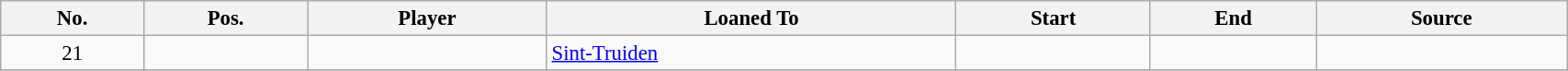<table class="wikitable sortable" style="width:90%; text-align:center; font-size:95%; text-align:left;">
<tr>
<th><strong>No.</strong></th>
<th><strong>Pos.</strong></th>
<th><strong>Player</strong></th>
<th><strong>Loaned To</strong></th>
<th><strong>Start</strong></th>
<th><strong>End</strong></th>
<th><strong>Source</strong></th>
</tr>
<tr>
<td align=center>21</td>
<td align=center></td>
<td> </td>
<td> <a href='#'>Sint-Truiden</a></td>
<td></td>
<td></td>
<td></td>
</tr>
<tr>
</tr>
</table>
